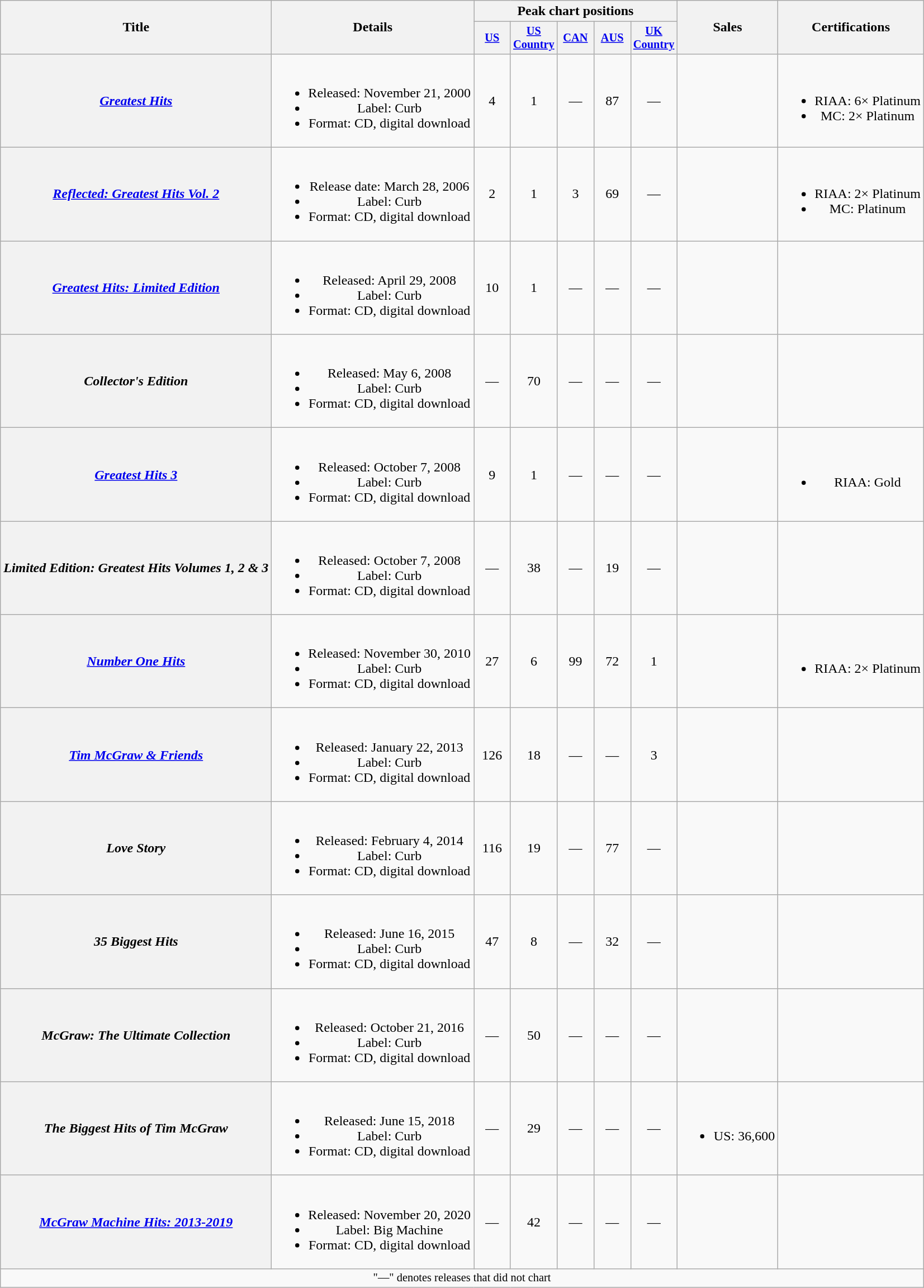<table class="wikitable plainrowheaders" style="text-align:center;">
<tr>
<th scope="col" rowspan="2">Title</th>
<th scope="col" rowspan="2">Details</th>
<th scope="col" colspan="5">Peak chart positions</th>
<th scope="col" rowspan="2">Sales</th>
<th scope="col" rowspan="2">Certifications</th>
</tr>
<tr>
<th scope="col" style="width:2.75em;font-size:85%;"><a href='#'>US</a><br></th>
<th scope="col" style="width:2.75em;font-size:85%;"><a href='#'>US<br>Country</a><br></th>
<th scope="col" style="width:2.75em;font-size:85%;"><a href='#'>CAN</a><br></th>
<th scope="col" style="width:2.75em;font-size:85%;"><a href='#'>AUS</a><br></th>
<th scope="col" style="width:2.75em;font-size:85%;"><a href='#'>UK<br>Country</a><br></th>
</tr>
<tr>
<th scope="row"><em><a href='#'>Greatest Hits</a></em></th>
<td><br><ul><li>Released: November 21, 2000</li><li>Label: Curb</li><li>Format: CD, digital download</li></ul></td>
<td>4</td>
<td>1</td>
<td>—</td>
<td>87</td>
<td>—</td>
<td></td>
<td><br><ul><li>RIAA: 6× Platinum</li><li>MC: 2× Platinum</li></ul></td>
</tr>
<tr>
<th scope="row"><em><a href='#'>Reflected: Greatest Hits Vol. 2</a></em></th>
<td><br><ul><li>Release date: March 28, 2006</li><li>Label: Curb</li><li>Format: CD, digital download</li></ul></td>
<td>2</td>
<td>1</td>
<td>3</td>
<td>69</td>
<td>—</td>
<td></td>
<td><br><ul><li>RIAA: 2× Platinum</li><li>MC: Platinum</li></ul></td>
</tr>
<tr>
<th scope="row"><em><a href='#'>Greatest Hits: Limited Edition</a></em></th>
<td><br><ul><li>Released: April 29, 2008</li><li>Label: Curb</li><li>Format: CD, digital download</li></ul></td>
<td>10</td>
<td>1</td>
<td>—</td>
<td>—</td>
<td>—</td>
<td></td>
<td></td>
</tr>
<tr>
<th scope="row"><em>Collector's Edition</em></th>
<td><br><ul><li>Released: May 6, 2008</li><li>Label: Curb</li><li>Format: CD, digital download</li></ul></td>
<td>—</td>
<td>70</td>
<td>—</td>
<td>—</td>
<td>—</td>
<td></td>
<td></td>
</tr>
<tr>
<th scope="row"><em><a href='#'>Greatest Hits 3</a></em></th>
<td><br><ul><li>Released: October 7, 2008</li><li>Label: Curb</li><li>Format: CD, digital download</li></ul></td>
<td>9</td>
<td>1</td>
<td>—</td>
<td>—</td>
<td>—</td>
<td></td>
<td><br><ul><li>RIAA: Gold</li></ul></td>
</tr>
<tr>
<th scope="row"><em>Limited Edition: Greatest Hits Volumes 1, 2 & 3</em></th>
<td><br><ul><li>Released: October 7, 2008</li><li>Label: Curb</li><li>Format: CD, digital download</li></ul></td>
<td>—</td>
<td>38</td>
<td>—</td>
<td>19</td>
<td>—</td>
<td></td>
<td></td>
</tr>
<tr>
<th scope="row"><em><a href='#'>Number One Hits</a></em></th>
<td><br><ul><li>Released: November 30, 2010</li><li>Label: Curb</li><li>Format: CD, digital download</li></ul></td>
<td>27</td>
<td>6</td>
<td>99</td>
<td>72</td>
<td>1</td>
<td></td>
<td><br><ul><li>RIAA: 2× Platinum</li></ul></td>
</tr>
<tr>
<th scope="row"><em><a href='#'>Tim McGraw & Friends</a></em></th>
<td><br><ul><li>Released: January 22, 2013</li><li>Label: Curb</li><li>Format: CD, digital download</li></ul></td>
<td>126</td>
<td>18</td>
<td>—</td>
<td>—</td>
<td>3</td>
<td></td>
</tr>
<tr>
<th scope="row"><em>Love Story</em></th>
<td><br><ul><li>Released: February 4, 2014</li><li>Label: Curb</li><li>Format: CD, digital download</li></ul></td>
<td>116</td>
<td>19</td>
<td>—</td>
<td>77</td>
<td>—</td>
<td></td>
<td></td>
</tr>
<tr>
<th scope="row"><em>35 Biggest Hits</em></th>
<td><br><ul><li>Released: June 16, 2015</li><li>Label: Curb</li><li>Format: CD, digital download</li></ul></td>
<td>47</td>
<td>8</td>
<td>—</td>
<td>32</td>
<td>—</td>
<td></td>
<td></td>
</tr>
<tr>
<th scope="row"><em>McGraw: The Ultimate Collection</em></th>
<td><br><ul><li>Released: October 21, 2016</li><li>Label: Curb</li><li>Format: CD, digital download</li></ul></td>
<td>—</td>
<td>50</td>
<td>—</td>
<td>—</td>
<td>—</td>
<td></td>
</tr>
<tr>
<th scope="row"><em>The Biggest Hits of Tim McGraw</em></th>
<td><br><ul><li>Released: June 15, 2018</li><li>Label: Curb</li><li>Format: CD, digital download</li></ul></td>
<td>—</td>
<td>29</td>
<td>—</td>
<td>—</td>
<td>—</td>
<td><br><ul><li>US: 36,600</li></ul></td>
<td></td>
</tr>
<tr>
<th scope="row"><em><a href='#'>McGraw Machine Hits: 2013-2019</a></em></th>
<td><br><ul><li>Released: November 20, 2020</li><li>Label: Big Machine</li><li>Format: CD, digital download</li></ul></td>
<td>—</td>
<td>42</td>
<td>—</td>
<td>—</td>
<td>—</td>
<td></td>
</tr>
<tr>
<td colspan="10" style="font-size:85%">"—" denotes releases that did not chart</td>
</tr>
</table>
